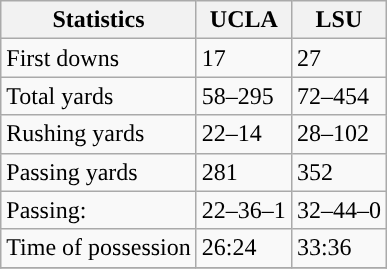<table class="wikitable" style="float: left;">
<tr>
<th>Statistics</th>
<th>UCLA</th>
<th>LSU</th>
</tr>
<tr>
<td>First downs</td>
<td>17</td>
<td>27</td>
</tr>
<tr>
<td>Total yards</td>
<td>58–295</td>
<td>72–454</td>
</tr>
<tr>
<td>Rushing yards</td>
<td>22–14</td>
<td>28–102</td>
</tr>
<tr>
<td>Passing yards</td>
<td>281</td>
<td>352</td>
</tr>
<tr>
<td>Passing:</td>
<td>22–36–1</td>
<td>32–44–0</td>
</tr>
<tr>
<td>Time of possession</td>
<td>26:24</td>
<td>33:36</td>
</tr>
<tr>
</tr>
</table>
